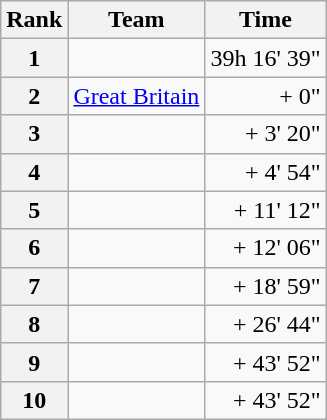<table class="wikitable">
<tr>
<th scope="col">Rank</th>
<th scope="col">Team</th>
<th scope="col">Time</th>
</tr>
<tr>
<th scope="row">1</th>
<td> </td>
<td align="right">39h 16' 39"</td>
</tr>
<tr>
<th scope="row">2</th>
<td> <a href='#'>Great Britain</a></td>
<td align="right">+ 0"</td>
</tr>
<tr>
<th scope="row">3</th>
<td> </td>
<td align="right">+ 3' 20"</td>
</tr>
<tr>
<th scope="row">4</th>
<td> </td>
<td align="right">+ 4' 54"</td>
</tr>
<tr>
<th scope="row">5</th>
<td> </td>
<td align="right">+ 11' 12"</td>
</tr>
<tr>
<th scope="row">6</th>
<td> </td>
<td align="right">+ 12' 06"</td>
</tr>
<tr>
<th scope="row">7</th>
<td> </td>
<td align="right">+ 18' 59"</td>
</tr>
<tr>
<th scope="row">8</th>
<td> </td>
<td align="right">+ 26' 44"</td>
</tr>
<tr>
<th scope="row">9</th>
<td> </td>
<td align="right">+ 43' 52"</td>
</tr>
<tr>
<th scope="row">10</th>
<td> </td>
<td align="right">+ 43' 52"</td>
</tr>
</table>
